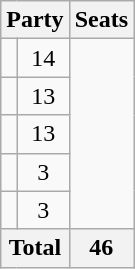<table class="wikitable">
<tr>
<th colspan=2>Party</th>
<th>Seats</th>
</tr>
<tr>
<td></td>
<td align=center>14</td>
</tr>
<tr>
<td></td>
<td align=center>13</td>
</tr>
<tr>
<td></td>
<td align=center>13</td>
</tr>
<tr>
<td></td>
<td align=center>3</td>
</tr>
<tr>
<td></td>
<td align=center>3</td>
</tr>
<tr>
<th colspan=2>Total</th>
<th>46</th>
</tr>
</table>
